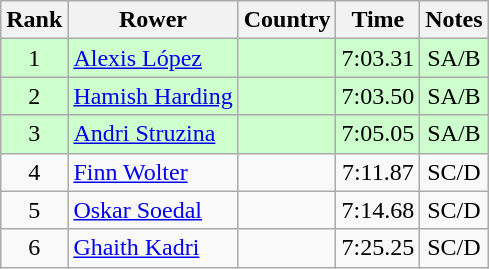<table class="wikitable" style="text-align:center">
<tr>
<th>Rank</th>
<th>Rower</th>
<th>Country</th>
<th>Time</th>
<th>Notes</th>
</tr>
<tr bgcolor=ccffcc>
<td>1</td>
<td align="left"><a href='#'>Alexis López</a></td>
<td align="left"></td>
<td>7:03.31</td>
<td>SA/B</td>
</tr>
<tr bgcolor=ccffcc>
<td>2</td>
<td align="left"><a href='#'>Hamish Harding</a></td>
<td align="left"></td>
<td>7:03.50</td>
<td>SA/B</td>
</tr>
<tr bgcolor=ccffcc>
<td>3</td>
<td align="left"><a href='#'>Andri Struzina</a></td>
<td align="left"></td>
<td>7:05.05</td>
<td>SA/B</td>
</tr>
<tr>
<td>4</td>
<td align="left"><a href='#'>Finn Wolter</a></td>
<td align="left"></td>
<td>7:11.87</td>
<td>SC/D</td>
</tr>
<tr>
<td>5</td>
<td align="left"><a href='#'>Oskar Soedal</a></td>
<td align="left"></td>
<td>7:14.68</td>
<td>SC/D</td>
</tr>
<tr>
<td>6</td>
<td align="left"><a href='#'>Ghaith Kadri</a></td>
<td align="left"></td>
<td>7:25.25</td>
<td>SC/D</td>
</tr>
</table>
